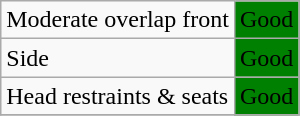<table class="wikitable">
<tr>
<td>Moderate overlap front</td>
<td style="background: green">Good</td>
</tr>
<tr>
<td>Side</td>
<td style="background: green">Good</td>
</tr>
<tr>
<td>Head restraints & seats</td>
<td style="background: green">Good</td>
</tr>
<tr>
</tr>
</table>
